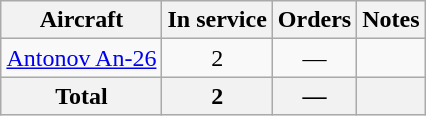<table class="wikitable" style="margin:1em auto; text-align:center;">
<tr bgcolor=white>
<th>Aircraft</th>
<th>In service</th>
<th>Orders</th>
<th>Notes</th>
</tr>
<tr>
<td><a href='#'>Antonov An-26</a></td>
<td>2</td>
<td>—</td>
<td></td>
</tr>
<tr>
<th>Total</th>
<th>2</th>
<th>—</th>
<th colspan="3"></th>
</tr>
</table>
